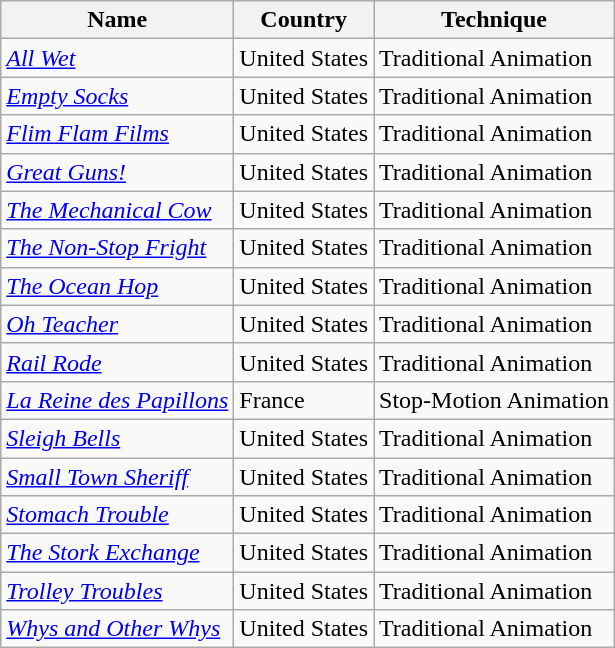<table class="wikitable sortable">
<tr>
<th>Name</th>
<th>Country</th>
<th>Technique</th>
</tr>
<tr>
<td><em><a href='#'>All Wet</a></em></td>
<td>United States</td>
<td>Traditional Animation</td>
</tr>
<tr>
<td><em><a href='#'>Empty Socks</a></em></td>
<td>United States</td>
<td>Traditional Animation</td>
</tr>
<tr>
<td><em><a href='#'>Flim Flam Films</a></em></td>
<td>United States</td>
<td>Traditional Animation</td>
</tr>
<tr>
<td><em><a href='#'>Great Guns!</a></em></td>
<td>United States</td>
<td>Traditional Animation</td>
</tr>
<tr>
<td><em><a href='#'>The Mechanical Cow</a></em></td>
<td>United States</td>
<td>Traditional Animation</td>
</tr>
<tr>
<td><em><a href='#'>The Non-Stop Fright</a></em></td>
<td>United States</td>
<td>Traditional Animation</td>
</tr>
<tr>
<td><em><a href='#'>The Ocean Hop</a></em></td>
<td>United States</td>
<td>Traditional Animation</td>
</tr>
<tr>
<td><em><a href='#'>Oh Teacher</a></em></td>
<td>United States</td>
<td>Traditional Animation</td>
</tr>
<tr>
<td><em><a href='#'>Rail Rode</a></em></td>
<td>United States</td>
<td>Traditional Animation</td>
</tr>
<tr>
<td><em><a href='#'>La Reine des Papillons</a></em></td>
<td>France</td>
<td>Stop-Motion Animation</td>
</tr>
<tr>
<td><em><a href='#'>Sleigh Bells</a></em></td>
<td>United States</td>
<td>Traditional Animation</td>
</tr>
<tr>
<td><em><a href='#'>Small Town Sheriff</a></em></td>
<td>United States</td>
<td>Traditional Animation</td>
</tr>
<tr>
<td><em><a href='#'>Stomach Trouble</a></em></td>
<td>United States</td>
<td>Traditional Animation</td>
</tr>
<tr>
<td><em><a href='#'>The Stork Exchange</a></em></td>
<td>United States</td>
<td>Traditional Animation</td>
</tr>
<tr>
<td><em><a href='#'>Trolley Troubles</a></em></td>
<td>United States</td>
<td>Traditional Animation</td>
</tr>
<tr>
<td><em><a href='#'>Whys and Other Whys</a></em></td>
<td>United States</td>
<td>Traditional Animation</td>
</tr>
</table>
